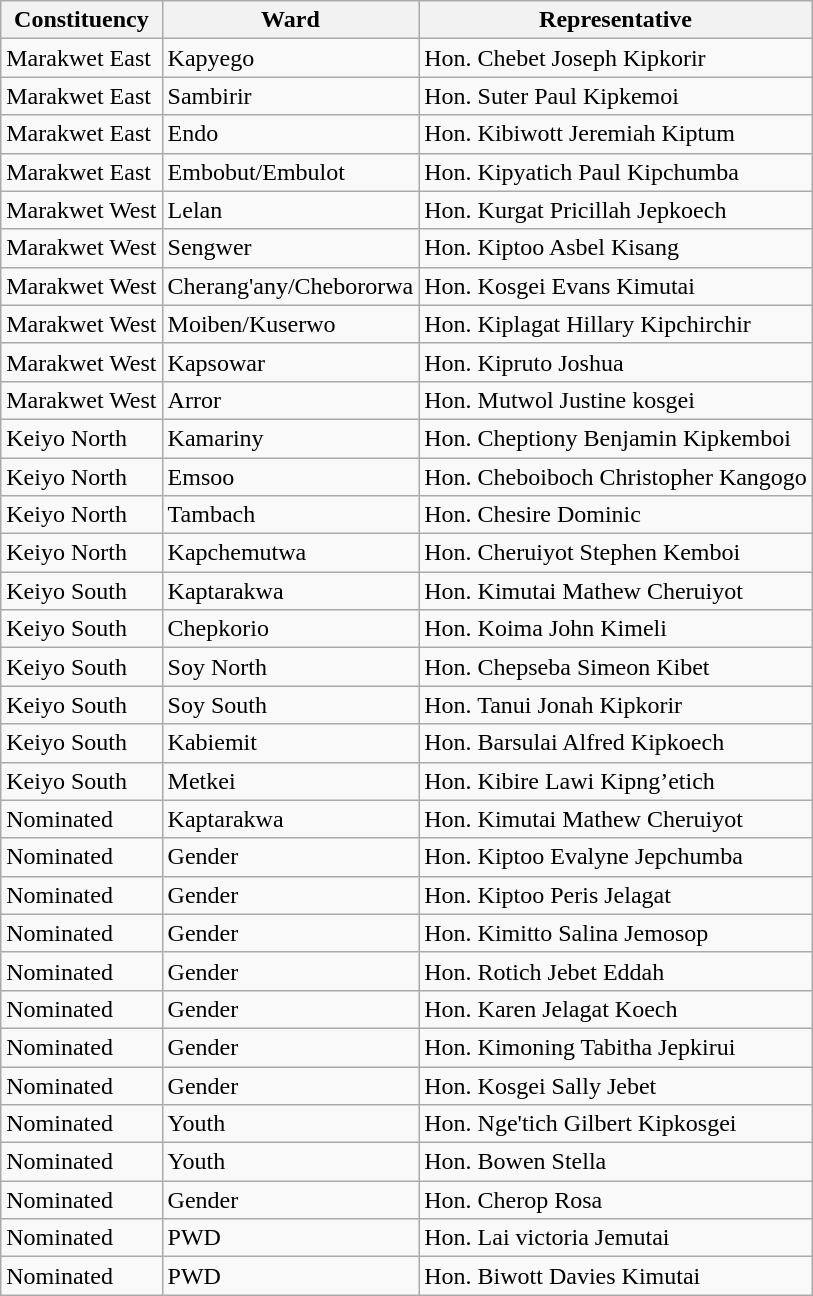<table class="wikitable">
<tr>
<th><strong>Constituency</strong></th>
<th><strong>Ward</strong></th>
<th><strong>Representative</strong></th>
</tr>
<tr>
<td>Marakwet East</td>
<td>Kapyego</td>
<td>Hon. Chebet Joseph Kipkorir</td>
</tr>
<tr>
<td>Marakwet East</td>
<td>Sambirir</td>
<td>Hon. Suter Paul Kipkemoi</td>
</tr>
<tr>
<td>Marakwet East</td>
<td>Endo</td>
<td>Hon. Kibiwott Jeremiah Kiptum</td>
</tr>
<tr>
<td>Marakwet East</td>
<td>Embobut/Embulot</td>
<td>Hon. Kipyatich Paul Kipchumba</td>
</tr>
<tr>
<td>Marakwet West</td>
<td>Lelan</td>
<td>Hon. Kurgat Pricillah Jepkoech</td>
</tr>
<tr>
<td>Marakwet West</td>
<td>Sengwer</td>
<td>Hon. Kiptoo Asbel Kisang</td>
</tr>
<tr>
<td>Marakwet West</td>
<td>Cherang'any/Chebororwa</td>
<td>Hon. Kosgei Evans Kimutai</td>
</tr>
<tr>
<td>Marakwet West</td>
<td>Moiben/Kuserwo</td>
<td>Hon. Kiplagat Hillary Kipchirchir</td>
</tr>
<tr>
<td>Marakwet West</td>
<td>Kapsowar</td>
<td>Hon. Kipruto Joshua</td>
</tr>
<tr>
<td>Marakwet West</td>
<td>Arror</td>
<td>Hon. Mutwol Justine kosgei</td>
</tr>
<tr>
<td>Keiyo North</td>
<td>Kamariny</td>
<td>Hon. Cheptiony Benjamin Kipkemboi</td>
</tr>
<tr>
<td>Keiyo North</td>
<td>Emsoo</td>
<td>Hon. Cheboiboch Christopher Kangogo</td>
</tr>
<tr>
<td>Keiyo North</td>
<td>Tambach</td>
<td>Hon. Chesire Dominic</td>
</tr>
<tr>
<td>Keiyo North</td>
<td>Kapchemutwa</td>
<td>Hon. Cheruiyot Stephen Kemboi</td>
</tr>
<tr>
<td>Keiyo South</td>
<td>Kaptarakwa</td>
<td>Hon. Kimutai Mathew Cheruiyot</td>
</tr>
<tr>
<td>Keiyo South</td>
<td>Chepkorio</td>
<td>Hon. Koima John Kimeli</td>
</tr>
<tr>
<td>Keiyo South</td>
<td>Soy North</td>
<td>Hon. Chepseba Simeon Kibet</td>
</tr>
<tr>
<td>Keiyo South</td>
<td>Soy South</td>
<td>Hon. Tanui Jonah Kipkorir</td>
</tr>
<tr>
<td>Keiyo South</td>
<td>Kabiemit</td>
<td>Hon. Barsulai Alfred Kipkoech</td>
</tr>
<tr>
<td>Keiyo South</td>
<td>Metkei</td>
<td>Hon. Kibire Lawi Kipng’etich</td>
</tr>
<tr>
<td>Nominated</td>
<td>Kaptarakwa</td>
<td>Hon. Kimutai Mathew Cheruiyot</td>
</tr>
<tr>
<td>Nominated</td>
<td>Gender</td>
<td>Hon. Kiptoo Evalyne Jepchumba</td>
</tr>
<tr>
<td>Nominated</td>
<td>Gender</td>
<td>Hon. Kiptoo Peris Jelagat</td>
</tr>
<tr>
<td>Nominated</td>
<td>Gender</td>
<td>Hon. Kimitto Salina Jemosop</td>
</tr>
<tr>
<td>Nominated</td>
<td>Gender</td>
<td>Hon. Rotich Jebet Eddah</td>
</tr>
<tr>
<td>Nominated</td>
<td>Gender</td>
<td>Hon. Karen Jelagat Koech</td>
</tr>
<tr>
<td>Nominated</td>
<td>Gender</td>
<td>Hon. Kimoning Tabitha Jepkirui</td>
</tr>
<tr>
<td>Nominated</td>
<td>Gender</td>
<td>Hon. Kosgei Sally Jebet</td>
</tr>
<tr>
<td>Nominated</td>
<td>Youth</td>
<td>Hon. Nge'tich Gilbert Kipkosgei</td>
</tr>
<tr>
<td>Nominated</td>
<td>Youth</td>
<td>Hon. Bowen Stella</td>
</tr>
<tr>
<td>Nominated</td>
<td>Gender</td>
<td>Hon. Cherop Rosa</td>
</tr>
<tr>
<td>Nominated</td>
<td>PWD</td>
<td>Hon. Lai victoria Jemutai</td>
</tr>
<tr>
<td>Nominated</td>
<td>PWD</td>
<td>Hon. Biwott Davies Kimutai</td>
</tr>
</table>
